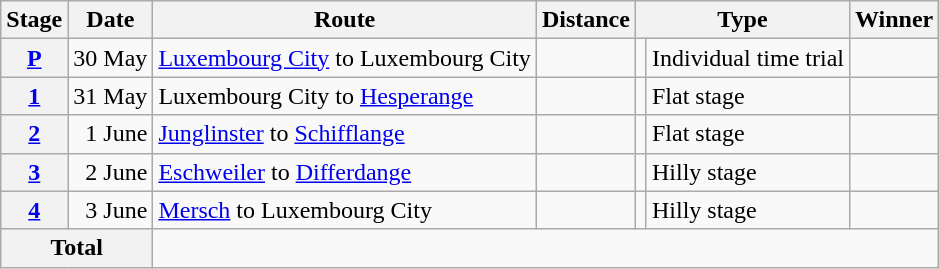<table class="wikitable">
<tr>
<th>Stage</th>
<th>Date</th>
<th>Route</th>
<th>Distance</th>
<th colspan="2">Type</th>
<th>Winner</th>
</tr>
<tr>
<th scope="row"><a href='#'>P</a></th>
<td align=right>30 May</td>
<td><a href='#'>Luxembourg City</a> to Luxembourg City</td>
<td style="text-align:right;"></td>
<td></td>
<td>Individual time trial</td>
<td></td>
</tr>
<tr>
<th scope="row"><a href='#'>1</a></th>
<td align=right>31 May</td>
<td>Luxembourg City to <a href='#'>Hesperange</a></td>
<td style="text-align:right;"></td>
<td></td>
<td>Flat stage</td>
<td></td>
</tr>
<tr>
<th scope="row"><a href='#'>2</a></th>
<td align=right>1 June</td>
<td><a href='#'>Junglinster</a> to <a href='#'>Schifflange</a></td>
<td style="text-align:right;"></td>
<td></td>
<td>Flat stage</td>
<td></td>
</tr>
<tr>
<th scope="row"><a href='#'>3</a></th>
<td align=right>2 June</td>
<td><a href='#'>Eschweiler</a> to <a href='#'>Differdange</a></td>
<td style="text-align:right;"></td>
<td></td>
<td>Hilly stage</td>
<td></td>
</tr>
<tr>
<th scope="row"><a href='#'>4</a></th>
<td align=right>3 June</td>
<td><a href='#'>Mersch</a> to Luxembourg City</td>
<td style="text-align:right;"></td>
<td></td>
<td>Hilly stage</td>
<td></td>
</tr>
<tr>
<th colspan="2" style="text-align:center;">Total</th>
<td colspan="5" style="text-align:center;"></td>
</tr>
</table>
